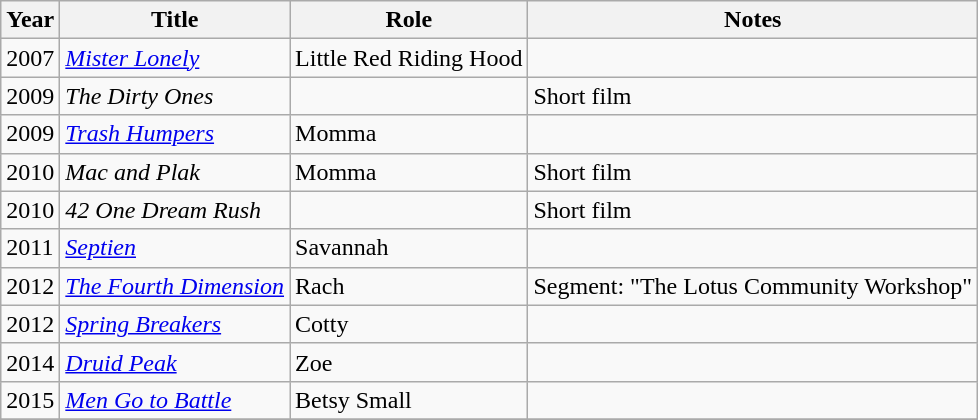<table class="wikitable sortable">
<tr>
<th>Year</th>
<th>Title</th>
<th>Role</th>
<th>Notes</th>
</tr>
<tr>
<td>2007</td>
<td><em><a href='#'>Mister Lonely</a></em></td>
<td>Little Red Riding Hood</td>
<td></td>
</tr>
<tr>
<td>2009</td>
<td><em>The Dirty Ones</em></td>
<td></td>
<td>Short film</td>
</tr>
<tr>
<td>2009</td>
<td><em><a href='#'>Trash Humpers</a></em></td>
<td>Momma</td>
<td></td>
</tr>
<tr>
<td>2010</td>
<td><em>Mac and Plak</em></td>
<td>Momma</td>
<td>Short film</td>
</tr>
<tr>
<td>2010</td>
<td><em>42 One Dream Rush</em></td>
<td></td>
<td>Short film</td>
</tr>
<tr>
<td>2011</td>
<td><em><a href='#'>Septien</a></em></td>
<td>Savannah</td>
<td></td>
</tr>
<tr>
<td>2012</td>
<td><em><a href='#'>The Fourth Dimension</a></em></td>
<td>Rach</td>
<td>Segment: "The Lotus Community Workshop"</td>
</tr>
<tr>
<td>2012</td>
<td><em><a href='#'>Spring Breakers</a></em></td>
<td>Cotty</td>
<td></td>
</tr>
<tr>
<td>2014</td>
<td><em><a href='#'>Druid Peak</a></em></td>
<td>Zoe</td>
<td></td>
</tr>
<tr>
<td>2015</td>
<td><em><a href='#'>Men Go to Battle</a></em></td>
<td>Betsy Small</td>
<td></td>
</tr>
<tr>
</tr>
</table>
